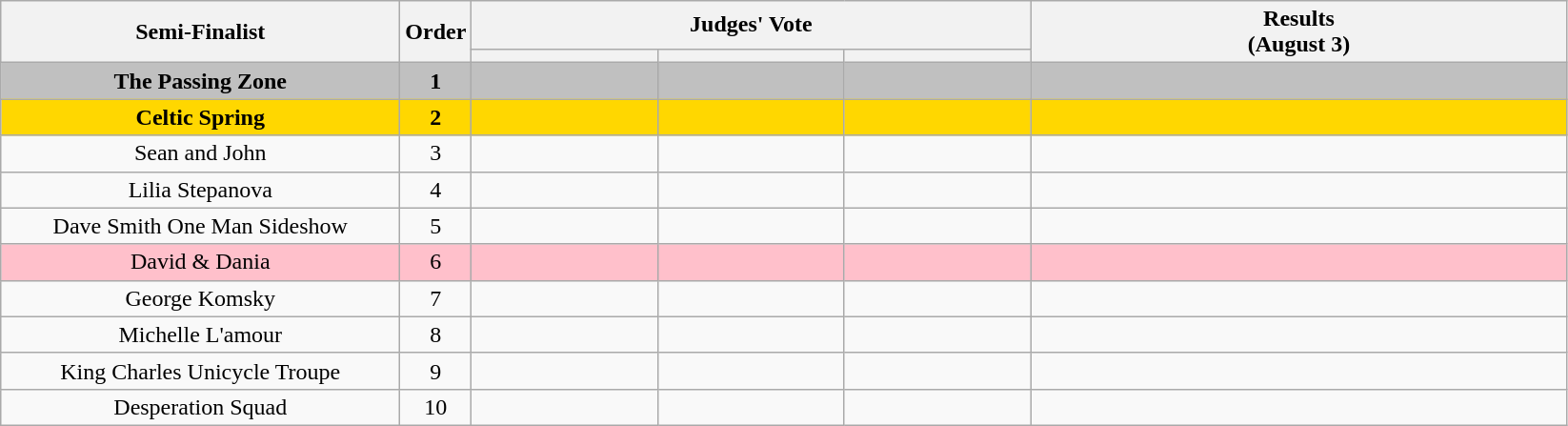<table class="wikitable plainrowheaders sortable" style="text-align:center;">
<tr>
<th scope="col" rowspan="2" class="unsortable" style="width:17em;">Semi-Finalist</th>
<th scope="col" rowspan="2" style="width:1em;">Order</th>
<th scope="col" colspan="3" class="unsortable" style="width:24em;">Judges' Vote</th>
<th scope="col" rowspan="2" style="width:23em;">Results <br> (August 3)</th>
</tr>
<tr>
<th scope="col" class="unsortable" style="width:6em;"></th>
<th scope="col" class="unsortable" style="width:6em;"></th>
<th scope="col" class="unsortable" style="width:6em;"></th>
</tr>
<tr style="background:silver;">
<td><strong>The Passing Zone</strong></td>
<td><strong>1</strong></td>
<td style="text-align:center;"></td>
<td style="text-align:center;"></td>
<td style="text-align:center;"></td>
<td><strong></strong></td>
</tr>
<tr style="background:gold;">
<td><strong>Celtic Spring</strong></td>
<td><strong>2</strong></td>
<td style="text-align:center;"></td>
<td style="text-align:center;"></td>
<td style="text-align:center;"></td>
<td><strong></strong></td>
</tr>
<tr>
<td>Sean and John</td>
<td>3</td>
<td style="text-align:center;"></td>
<td style="text-align:center;"></td>
<td style="text-align:center;"></td>
<td></td>
</tr>
<tr>
<td>Lilia Stepanova</td>
<td>4</td>
<td style="text-align:center;"></td>
<td style="text-align:center;"></td>
<td style="text-align:center;"></td>
<td></td>
</tr>
<tr>
<td>Dave Smith One Man Sideshow</td>
<td>5</td>
<td style="text-align:center;"></td>
<td style="text-align:center;"></td>
<td style="text-align:center;"></td>
<td></td>
</tr>
<tr style="background:pink;">
<td>David & Dania</td>
<td>6</td>
<td style="text-align:center;"></td>
<td style="text-align:center;"></td>
<td style="text-align:center;"></td>
<td></td>
</tr>
<tr>
<td>George Komsky</td>
<td>7</td>
<td style="text-align:center;"></td>
<td style="text-align:center;"></td>
<td style="text-align:center;"></td>
<td></td>
</tr>
<tr>
<td>Michelle L'amour</td>
<td>8</td>
<td style="text-align:center;"></td>
<td style="text-align:center;"></td>
<td style="text-align:center;"></td>
<td></td>
</tr>
<tr>
<td>King Charles Unicycle Troupe</td>
<td>9</td>
<td style="text-align:center;"></td>
<td style="text-align:center;"></td>
<td style="text-align:center;"></td>
<td></td>
</tr>
<tr>
<td>Desperation Squad</td>
<td>10</td>
<td style="text-align:center;"></td>
<td style="text-align:center;"></td>
<td style="text-align:center;"></td>
<td></td>
</tr>
</table>
